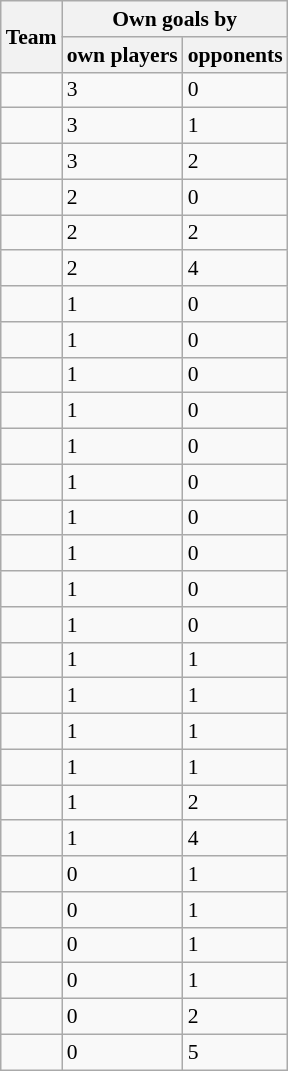<table class="wikitable sortable" style="font-size:90%;">
<tr>
<th rowspan=2>Team</th>
<th colspan=2>Own goals by</th>
</tr>
<tr>
<th>own players</th>
<th>opponents</th>
</tr>
<tr>
<td></td>
<td>3</td>
<td>0</td>
</tr>
<tr>
<td></td>
<td>3</td>
<td>1</td>
</tr>
<tr>
<td></td>
<td>3</td>
<td>2</td>
</tr>
<tr>
<td></td>
<td>2</td>
<td>0</td>
</tr>
<tr>
<td></td>
<td>2</td>
<td>2</td>
</tr>
<tr>
<td></td>
<td>2</td>
<td>4</td>
</tr>
<tr>
<td></td>
<td>1</td>
<td>0</td>
</tr>
<tr>
<td></td>
<td>1</td>
<td>0</td>
</tr>
<tr>
<td></td>
<td>1</td>
<td>0</td>
</tr>
<tr>
<td></td>
<td>1</td>
<td>0</td>
</tr>
<tr>
<td></td>
<td>1</td>
<td>0</td>
</tr>
<tr>
<td></td>
<td>1</td>
<td>0</td>
</tr>
<tr>
<td></td>
<td>1</td>
<td>0</td>
</tr>
<tr>
<td></td>
<td>1</td>
<td>0</td>
</tr>
<tr>
<td></td>
<td>1</td>
<td>0</td>
</tr>
<tr>
<td></td>
<td>1</td>
<td>0</td>
</tr>
<tr>
<td></td>
<td>1</td>
<td>1</td>
</tr>
<tr>
<td></td>
<td>1</td>
<td>1</td>
</tr>
<tr>
<td></td>
<td>1</td>
<td>1</td>
</tr>
<tr>
<td></td>
<td>1</td>
<td>1</td>
</tr>
<tr>
<td></td>
<td>1</td>
<td>2</td>
</tr>
<tr>
<td></td>
<td>1</td>
<td>4</td>
</tr>
<tr>
<td></td>
<td>0</td>
<td>1</td>
</tr>
<tr>
<td></td>
<td>0</td>
<td>1</td>
</tr>
<tr>
<td></td>
<td>0</td>
<td>1</td>
</tr>
<tr>
<td></td>
<td>0</td>
<td>1</td>
</tr>
<tr>
<td></td>
<td>0</td>
<td>2</td>
</tr>
<tr>
<td></td>
<td>0</td>
<td>5</td>
</tr>
</table>
